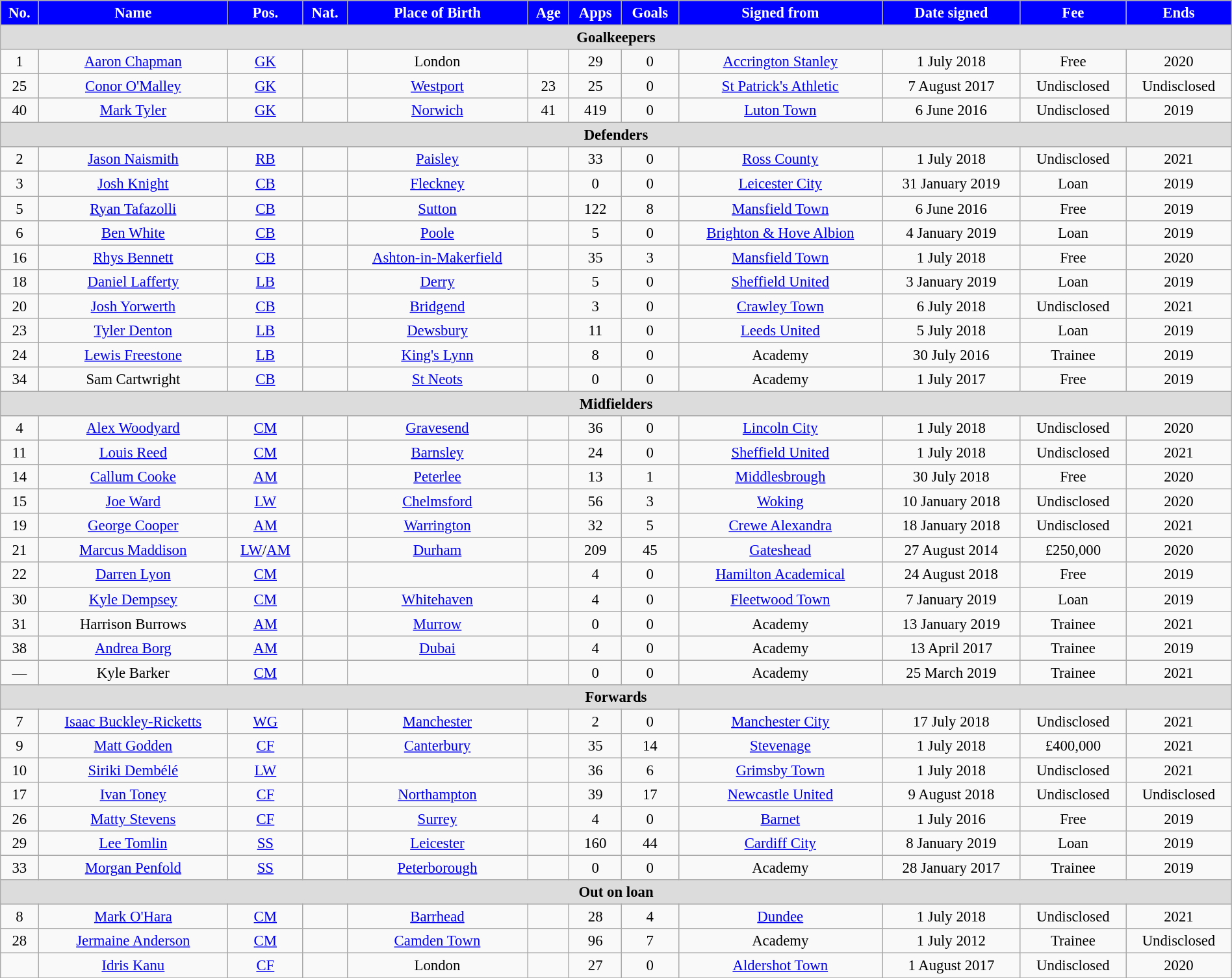<table class="wikitable" style="text-align:center; font-size:95%; width:100%;">
<tr>
<th style="background:blue; color:white; text-align:center;">No.</th>
<th style="background:blue; color:white; text-align:center;">Name</th>
<th style="background:blue; color:white; text-align:center;">Pos.</th>
<th style="background:blue; color:white; text-align:center;">Nat.</th>
<th style="background:blue; color:white; text-align:center;">Place of Birth</th>
<th style="background:blue; color:white; text-align:center;">Age</th>
<th style="background:blue; color:white; text-align:center;">Apps</th>
<th style="background:blue; color:white; text-align:center;">Goals</th>
<th style="background:blue; color:white; text-align:center;">Signed from</th>
<th style="background:blue; color:white; text-align:center;">Date signed</th>
<th style="background:blue; color:white; text-align:center;">Fee</th>
<th style="background:blue; color:white; text-align:center;">Ends</th>
</tr>
<tr>
<th colspan="14" style="background:#dcdcdc; text-align:center;">Goalkeepers</th>
</tr>
<tr>
<td>1</td>
<td><a href='#'>Aaron Chapman</a></td>
<td><a href='#'>GK</a></td>
<td></td>
<td>London</td>
<td></td>
<td>29</td>
<td>0</td>
<td><a href='#'>Accrington Stanley</a></td>
<td>1 July 2018</td>
<td>Free</td>
<td>2020</td>
</tr>
<tr>
<td>25</td>
<td><a href='#'>Conor O'Malley</a></td>
<td><a href='#'>GK</a></td>
<td></td>
<td><a href='#'>Westport</a></td>
<td>23</td>
<td>25</td>
<td>0</td>
<td><a href='#'>St Patrick's Athletic</a></td>
<td>7 August 2017</td>
<td>Undisclosed</td>
<td>Undisclosed</td>
</tr>
<tr>
<td>40</td>
<td><a href='#'>Mark Tyler</a></td>
<td><a href='#'>GK</a></td>
<td></td>
<td><a href='#'>Norwich</a></td>
<td>41</td>
<td>419</td>
<td>0</td>
<td><a href='#'>Luton Town</a></td>
<td>6 June 2016</td>
<td>Undisclosed</td>
<td>2019</td>
</tr>
<tr>
<th colspan="14" style="background:#dcdcdc; text-align:center;">Defenders</th>
</tr>
<tr>
<td>2</td>
<td><a href='#'>Jason Naismith</a></td>
<td><a href='#'>RB</a></td>
<td></td>
<td><a href='#'>Paisley</a></td>
<td></td>
<td>33</td>
<td>0</td>
<td><a href='#'>Ross County</a></td>
<td>1 July 2018</td>
<td>Undisclosed</td>
<td>2021</td>
</tr>
<tr>
<td>3</td>
<td><a href='#'>Josh Knight</a></td>
<td><a href='#'>CB</a></td>
<td></td>
<td><a href='#'>Fleckney</a></td>
<td></td>
<td>0</td>
<td>0</td>
<td><a href='#'>Leicester City</a></td>
<td>31 January 2019</td>
<td>Loan</td>
<td>2019</td>
</tr>
<tr>
<td>5</td>
<td><a href='#'>Ryan Tafazolli</a></td>
<td><a href='#'>CB</a></td>
<td></td>
<td><a href='#'>Sutton</a></td>
<td></td>
<td>122</td>
<td>8</td>
<td><a href='#'>Mansfield Town</a></td>
<td>6 June 2016</td>
<td>Free</td>
<td>2019</td>
</tr>
<tr>
<td>6</td>
<td><a href='#'>Ben White</a></td>
<td><a href='#'>CB</a></td>
<td></td>
<td><a href='#'>Poole</a></td>
<td></td>
<td>5</td>
<td>0</td>
<td><a href='#'>Brighton & Hove Albion</a></td>
<td>4 January 2019</td>
<td>Loan</td>
<td>2019</td>
</tr>
<tr>
<td>16</td>
<td><a href='#'>Rhys Bennett</a></td>
<td><a href='#'>CB</a></td>
<td></td>
<td><a href='#'>Ashton-in-Makerfield</a></td>
<td></td>
<td>35</td>
<td>3</td>
<td><a href='#'>Mansfield Town</a></td>
<td>1 July 2018</td>
<td>Free</td>
<td>2020</td>
</tr>
<tr>
<td>18</td>
<td><a href='#'>Daniel Lafferty</a></td>
<td><a href='#'>LB</a></td>
<td></td>
<td><a href='#'>Derry</a></td>
<td></td>
<td>5</td>
<td>0</td>
<td><a href='#'>Sheffield United</a></td>
<td>3 January 2019</td>
<td>Loan</td>
<td>2019</td>
</tr>
<tr>
<td>20</td>
<td><a href='#'>Josh Yorwerth</a></td>
<td><a href='#'>CB</a></td>
<td></td>
<td><a href='#'>Bridgend</a></td>
<td></td>
<td>3</td>
<td>0</td>
<td><a href='#'>Crawley Town</a></td>
<td>6 July 2018</td>
<td>Undisclosed</td>
<td>2021</td>
</tr>
<tr>
<td>23</td>
<td><a href='#'>Tyler Denton</a></td>
<td><a href='#'>LB</a></td>
<td></td>
<td><a href='#'>Dewsbury</a></td>
<td></td>
<td>11</td>
<td>0</td>
<td><a href='#'>Leeds United</a></td>
<td>5 July 2018</td>
<td>Loan</td>
<td>2019</td>
</tr>
<tr>
<td>24</td>
<td><a href='#'>Lewis Freestone</a></td>
<td><a href='#'>LB</a></td>
<td></td>
<td><a href='#'>King's Lynn</a></td>
<td></td>
<td>8</td>
<td>0</td>
<td>Academy</td>
<td>30 July 2016</td>
<td>Trainee</td>
<td>2019</td>
</tr>
<tr>
<td>34</td>
<td>Sam Cartwright</td>
<td><a href='#'>CB</a></td>
<td></td>
<td><a href='#'>St Neots</a></td>
<td></td>
<td>0</td>
<td>0</td>
<td>Academy</td>
<td>1 July 2017</td>
<td>Free</td>
<td>2019</td>
</tr>
<tr>
<th colspan="14" style="background:#dcdcdc; text-align:center;">Midfielders</th>
</tr>
<tr>
<td>4</td>
<td><a href='#'>Alex Woodyard</a></td>
<td><a href='#'>CM</a></td>
<td></td>
<td><a href='#'>Gravesend</a></td>
<td></td>
<td>36</td>
<td>0</td>
<td><a href='#'>Lincoln City</a></td>
<td>1 July 2018</td>
<td>Undisclosed</td>
<td>2020</td>
</tr>
<tr>
<td>11</td>
<td><a href='#'>Louis Reed</a></td>
<td><a href='#'>CM</a></td>
<td></td>
<td><a href='#'>Barnsley</a></td>
<td></td>
<td>24</td>
<td>0</td>
<td><a href='#'>Sheffield United</a></td>
<td>1 July 2018</td>
<td>Undisclosed</td>
<td>2021</td>
</tr>
<tr>
<td>14</td>
<td><a href='#'>Callum Cooke</a></td>
<td><a href='#'>AM</a></td>
<td></td>
<td><a href='#'>Peterlee</a></td>
<td></td>
<td>13</td>
<td>1</td>
<td><a href='#'>Middlesbrough</a></td>
<td>30 July 2018</td>
<td>Free</td>
<td>2020</td>
</tr>
<tr>
<td>15</td>
<td><a href='#'>Joe Ward</a></td>
<td><a href='#'>LW</a></td>
<td></td>
<td><a href='#'>Chelmsford</a></td>
<td></td>
<td>56</td>
<td>3</td>
<td><a href='#'>Woking</a></td>
<td>10 January 2018</td>
<td>Undisclosed</td>
<td>2020</td>
</tr>
<tr>
<td>19</td>
<td><a href='#'>George Cooper</a></td>
<td><a href='#'>AM</a></td>
<td></td>
<td><a href='#'>Warrington</a></td>
<td></td>
<td>32</td>
<td>5</td>
<td><a href='#'>Crewe Alexandra</a></td>
<td>18 January 2018</td>
<td>Undisclosed</td>
<td>2021</td>
</tr>
<tr>
<td>21</td>
<td><a href='#'>Marcus Maddison</a></td>
<td><a href='#'>LW</a>/<a href='#'>AM</a></td>
<td></td>
<td><a href='#'>Durham</a></td>
<td></td>
<td>209</td>
<td>45</td>
<td><a href='#'>Gateshead</a></td>
<td>27 August 2014</td>
<td>£250,000</td>
<td>2020</td>
</tr>
<tr>
<td>22</td>
<td><a href='#'>Darren Lyon</a></td>
<td><a href='#'>CM</a></td>
<td></td>
<td></td>
<td></td>
<td>4</td>
<td>0</td>
<td><a href='#'>Hamilton Academical</a></td>
<td>24 August 2018</td>
<td>Free</td>
<td>2019</td>
</tr>
<tr>
<td>30</td>
<td><a href='#'>Kyle Dempsey</a></td>
<td><a href='#'>CM</a></td>
<td></td>
<td><a href='#'>Whitehaven</a></td>
<td></td>
<td>4</td>
<td>0</td>
<td><a href='#'>Fleetwood Town</a></td>
<td>7 January 2019</td>
<td>Loan</td>
<td>2019</td>
</tr>
<tr>
<td>31</td>
<td>Harrison Burrows</td>
<td><a href='#'>AM</a></td>
<td></td>
<td><a href='#'>Murrow</a></td>
<td></td>
<td>0</td>
<td>0</td>
<td>Academy</td>
<td>13 January 2019</td>
<td>Trainee</td>
<td>2021</td>
</tr>
<tr>
<td>38</td>
<td><a href='#'>Andrea Borg</a></td>
<td><a href='#'>AM</a></td>
<td></td>
<td><a href='#'>Dubai</a></td>
<td></td>
<td>4</td>
<td>0</td>
<td>Academy</td>
<td>13 April 2017</td>
<td>Trainee</td>
<td>2019</td>
</tr>
<tr>
</tr>
<tr>
<td>—</td>
<td>Kyle Barker</td>
<td><a href='#'>CM</a></td>
<td></td>
<td></td>
<td></td>
<td>0</td>
<td>0</td>
<td>Academy</td>
<td>25 March 2019</td>
<td>Trainee</td>
<td>2021</td>
</tr>
<tr>
<th colspan="14" style="background:#dcdcdc; text-align:center;">Forwards</th>
</tr>
<tr>
<td>7</td>
<td><a href='#'>Isaac Buckley-Ricketts</a></td>
<td><a href='#'>WG</a></td>
<td></td>
<td><a href='#'>Manchester</a></td>
<td></td>
<td>2</td>
<td>0</td>
<td><a href='#'>Manchester City</a></td>
<td>17 July 2018</td>
<td>Undisclosed</td>
<td>2021</td>
</tr>
<tr>
<td>9</td>
<td><a href='#'>Matt Godden</a></td>
<td><a href='#'>CF</a></td>
<td></td>
<td><a href='#'>Canterbury</a></td>
<td></td>
<td>35</td>
<td>14</td>
<td><a href='#'>Stevenage</a></td>
<td>1 July 2018</td>
<td>£400,000</td>
<td>2021</td>
</tr>
<tr>
<td>10</td>
<td><a href='#'>Siriki Dembélé</a></td>
<td><a href='#'>LW</a></td>
<td></td>
<td></td>
<td></td>
<td>36</td>
<td>6</td>
<td><a href='#'>Grimsby Town</a></td>
<td>1 July 2018</td>
<td>Undisclosed</td>
<td>2021</td>
</tr>
<tr>
<td>17</td>
<td><a href='#'>Ivan Toney</a></td>
<td><a href='#'>CF</a></td>
<td></td>
<td><a href='#'>Northampton</a></td>
<td></td>
<td>39</td>
<td>17</td>
<td><a href='#'>Newcastle United</a></td>
<td>9 August 2018</td>
<td>Undisclosed</td>
<td>Undisclosed</td>
</tr>
<tr>
<td>26</td>
<td><a href='#'>Matty Stevens</a></td>
<td><a href='#'>CF</a></td>
<td></td>
<td><a href='#'>Surrey</a></td>
<td></td>
<td>4</td>
<td>0</td>
<td><a href='#'>Barnet</a></td>
<td>1 July 2016</td>
<td>Free</td>
<td>2019</td>
</tr>
<tr>
<td>29</td>
<td><a href='#'>Lee Tomlin</a></td>
<td><a href='#'>SS</a></td>
<td></td>
<td><a href='#'>Leicester</a></td>
<td></td>
<td>160</td>
<td>44</td>
<td><a href='#'>Cardiff City</a></td>
<td>8 January 2019</td>
<td>Loan</td>
<td>2019</td>
</tr>
<tr>
<td>33</td>
<td><a href='#'>Morgan Penfold</a></td>
<td><a href='#'>SS</a></td>
<td></td>
<td><a href='#'>Peterborough</a></td>
<td></td>
<td>0</td>
<td>0</td>
<td>Academy</td>
<td>28 January 2017</td>
<td>Trainee</td>
<td>2019</td>
</tr>
<tr>
<th colspan="14" style="background:#dcdcdc; text-align:center;">Out on loan</th>
</tr>
<tr>
<td>8</td>
<td><a href='#'>Mark O'Hara</a></td>
<td><a href='#'>CM</a></td>
<td></td>
<td><a href='#'>Barrhead</a></td>
<td></td>
<td>28</td>
<td>4</td>
<td><a href='#'>Dundee</a></td>
<td>1 July 2018</td>
<td>Undisclosed</td>
<td>2021</td>
</tr>
<tr>
<td>28</td>
<td><a href='#'>Jermaine Anderson</a></td>
<td><a href='#'>CM</a></td>
<td></td>
<td><a href='#'>Camden Town</a></td>
<td></td>
<td>96</td>
<td>7</td>
<td>Academy</td>
<td>1 July 2012</td>
<td>Trainee</td>
<td>Undisclosed</td>
</tr>
<tr>
<td></td>
<td><a href='#'>Idris Kanu</a></td>
<td><a href='#'>CF</a></td>
<td></td>
<td>London</td>
<td></td>
<td>27</td>
<td>0</td>
<td><a href='#'>Aldershot Town</a></td>
<td>1 August 2017</td>
<td>Undisclosed</td>
<td>2020</td>
</tr>
<tr>
</tr>
</table>
